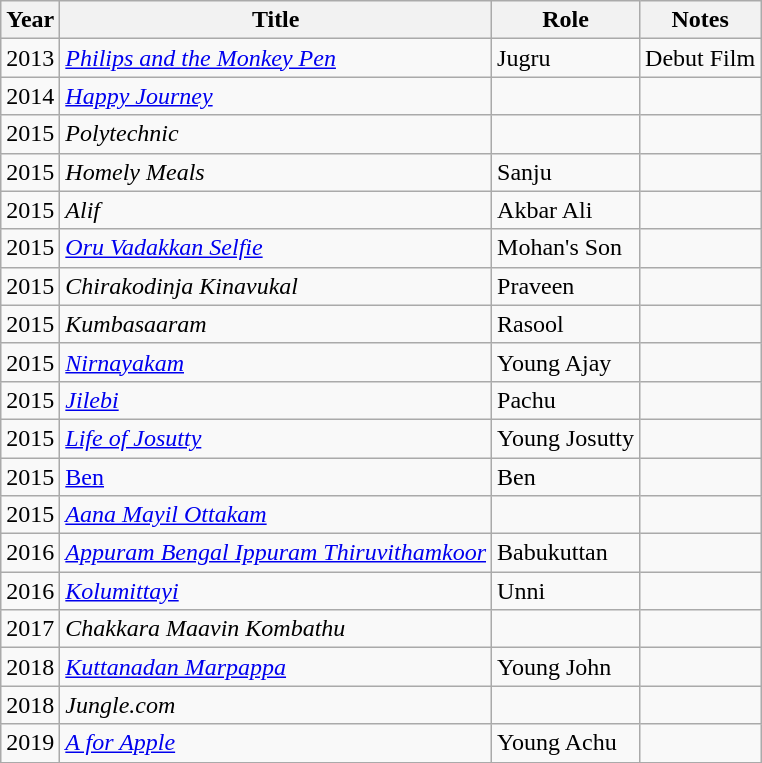<table class="wikitable">
<tr>
<th>Year</th>
<th>Title</th>
<th>Role</th>
<th>Notes</th>
</tr>
<tr>
<td>2013</td>
<td><em><a href='#'>Philips and the Monkey Pen</a></em></td>
<td>Jugru</td>
<td>Debut Film</td>
</tr>
<tr>
<td>2014</td>
<td><a href='#'><em>Happy Journey</em></a></td>
<td></td>
<td></td>
</tr>
<tr>
<td>2015</td>
<td><em>Polytechnic</em></td>
<td></td>
<td></td>
</tr>
<tr>
<td>2015</td>
<td><em>Homely Meals</em></td>
<td>Sanju</td>
<td></td>
</tr>
<tr>
<td>2015</td>
<td><em>Alif</em></td>
<td>Akbar Ali</td>
<td></td>
</tr>
<tr>
<td>2015</td>
<td><em><a href='#'>Oru Vadakkan Selfie</a></em></td>
<td>Mohan's Son</td>
<td></td>
</tr>
<tr>
<td>2015</td>
<td><em>Chirakodinja Kinavukal</em></td>
<td>Praveen</td>
<td></td>
</tr>
<tr>
<td>2015</td>
<td><em>Kumbasaaram</em></td>
<td>Rasool</td>
<td></td>
</tr>
<tr>
<td>2015</td>
<td><em><a href='#'>Nirnayakam</a></em></td>
<td>Young Ajay</td>
<td></td>
</tr>
<tr>
<td>2015</td>
<td><a href='#'><em>Jilebi</em></a></td>
<td>Pachu</td>
<td></td>
</tr>
<tr>
<td>2015</td>
<td><em><a href='#'>Life of Josutty</a></em></td>
<td>Young Josutty</td>
<td></td>
</tr>
<tr>
<td>2015</td>
<td><em><a href='#'></em>Ben<em></a></em></td>
<td>Ben</td>
<td></td>
</tr>
<tr>
<td>2015</td>
<td><em><a href='#'>Aana Mayil Ottakam</a></em></td>
<td></td>
<td></td>
</tr>
<tr>
<td>2016</td>
<td><em><a href='#'>Appuram Bengal Ippuram Thiruvithamkoor</a></em></td>
<td>Babukuttan</td>
<td></td>
</tr>
<tr>
<td>2016</td>
<td><em><a href='#'>Kolumittayi</a></em></td>
<td>Unni</td>
<td></td>
</tr>
<tr>
<td>2017</td>
<td><em>Chakkara Maavin Kombathu</em></td>
<td></td>
<td></td>
</tr>
<tr>
<td>2018</td>
<td><em><a href='#'>Kuttanadan Marpappa</a></em></td>
<td>Young John</td>
<td></td>
</tr>
<tr>
<td>2018</td>
<td><em>Jungle.com</em></td>
<td></td>
<td></td>
</tr>
<tr>
<td>2019</td>
<td><em><a href='#'>A for Apple</a></em></td>
<td>Young Achu</td>
<td></td>
</tr>
<tr>
</tr>
</table>
